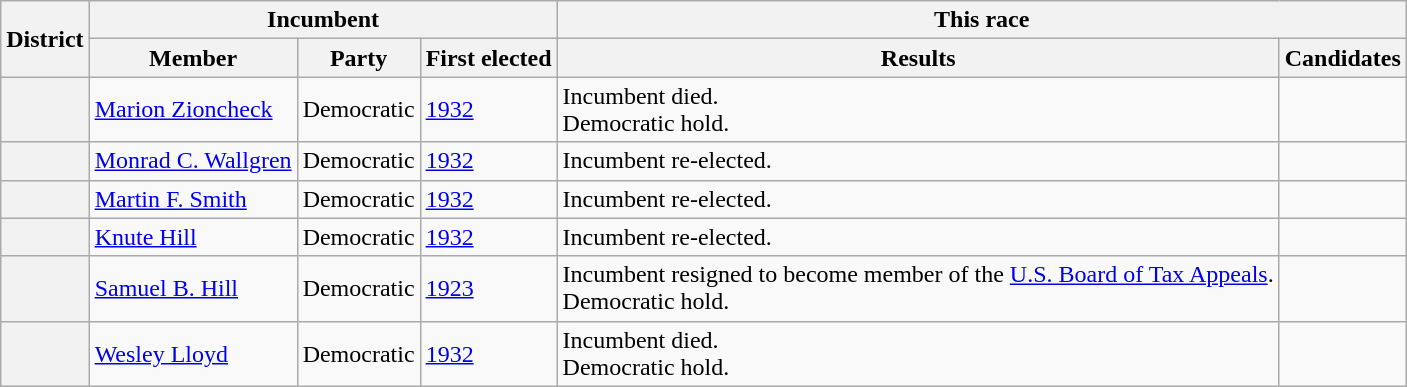<table class=wikitable>
<tr>
<th rowspan=2>District</th>
<th colspan=3>Incumbent</th>
<th colspan=2>This race</th>
</tr>
<tr>
<th>Member</th>
<th>Party</th>
<th>First elected</th>
<th>Results</th>
<th>Candidates</th>
</tr>
<tr>
<th></th>
<td><a href='#'>Marion Zioncheck</a></td>
<td>Democratic</td>
<td><a href='#'>1932</a></td>
<td>Incumbent died.<br>Democratic hold.</td>
<td nowrap></td>
</tr>
<tr>
<th></th>
<td><a href='#'>Monrad C. Wallgren</a></td>
<td>Democratic</td>
<td><a href='#'>1932</a></td>
<td>Incumbent re-elected.</td>
<td nowrap></td>
</tr>
<tr>
<th></th>
<td><a href='#'>Martin F. Smith</a></td>
<td>Democratic</td>
<td><a href='#'>1932</a></td>
<td>Incumbent re-elected.</td>
<td nowrap></td>
</tr>
<tr>
<th></th>
<td><a href='#'>Knute Hill</a></td>
<td>Democratic</td>
<td><a href='#'>1932</a></td>
<td>Incumbent re-elected.</td>
<td nowrap></td>
</tr>
<tr>
<th></th>
<td><a href='#'>Samuel B. Hill</a></td>
<td>Democratic</td>
<td><a href='#'>1923 </a></td>
<td>Incumbent resigned to become member of the <a href='#'>U.S. Board of Tax Appeals</a>.<br>Democratic hold.</td>
<td nowrap></td>
</tr>
<tr>
<th></th>
<td><a href='#'>Wesley Lloyd</a></td>
<td>Democratic</td>
<td><a href='#'>1932</a></td>
<td>Incumbent died.<br>Democratic hold.</td>
<td nowrap></td>
</tr>
</table>
